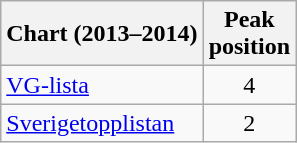<table class="wikitable sortable">
<tr>
<th align="left">Chart (2013–2014)</th>
<th align="center">Peak<br>position</th>
</tr>
<tr>
<td> <a href='#'>VG-lista</a></td>
<td align="center">4</td>
</tr>
<tr>
<td> <a href='#'>Sverigetopplistan</a></td>
<td align="center">2</td>
</tr>
</table>
